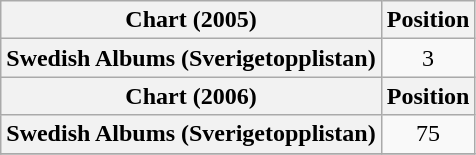<table class="wikitable sortable plainrowheaders" style="text-align:center;">
<tr>
<th scope="col">Chart (2005)</th>
<th scope="col">Position</th>
</tr>
<tr>
<th scope="row">Swedish Albums (Sverigetopplistan)</th>
<td>3</td>
</tr>
<tr>
<th scope="col">Chart (2006)</th>
<th scope="col">Position</th>
</tr>
<tr>
<th scope="row">Swedish Albums (Sverigetopplistan)</th>
<td>75</td>
</tr>
<tr>
</tr>
</table>
